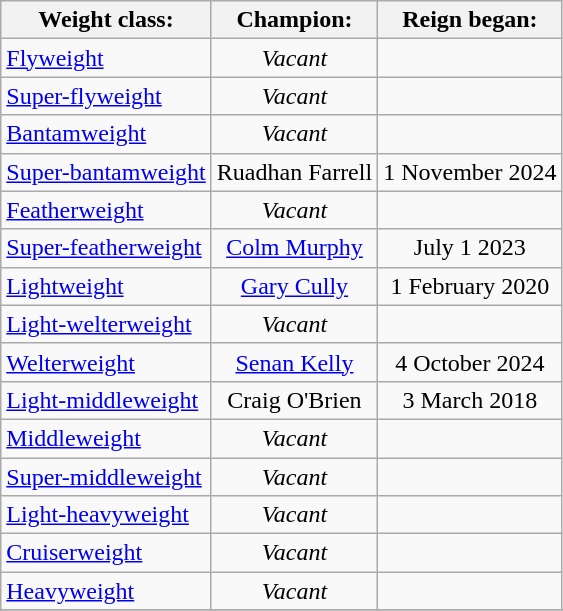<table class="wikitable" style="text-align: center;">
<tr>
<th>Weight class:</th>
<th>Champion:</th>
<th>Reign began:</th>
</tr>
<tr>
<td style="text-align:left;"><a href='#'>Flyweight</a></td>
<td><em>Vacant</em></td>
<td></td>
</tr>
<tr>
<td style="text-align:left;"><a href='#'>Super-flyweight</a></td>
<td><em>Vacant</em></td>
<td></td>
</tr>
<tr>
<td style="text-align:left;"><a href='#'>Bantamweight</a></td>
<td><em>Vacant</em></td>
<td></td>
</tr>
<tr>
<td style="text-align:left;"><a href='#'>Super-bantamweight</a></td>
<td>Ruadhan Farrell</td>
<td>1 November 2024</td>
</tr>
<tr>
<td style="text-align:left;"><a href='#'>Featherweight</a></td>
<td><em>Vacant</em></td>
<td></td>
</tr>
<tr>
<td style="text-align:left;"><a href='#'>Super-featherweight</a></td>
<td><a href='#'>Colm Murphy</a></td>
<td>July 1 2023</td>
</tr>
<tr>
<td style="text-align:left;"><a href='#'>Lightweight</a></td>
<td><a href='#'>Gary Cully</a></td>
<td>1 February 2020</td>
</tr>
<tr>
<td style="text-align:left;"><a href='#'>Light-welterweight</a></td>
<td><em>Vacant</em></td>
<td></td>
</tr>
<tr>
<td style="text-align:left;"><a href='#'>Welterweight</a></td>
<td><a href='#'>Senan Kelly</a></td>
<td>4 October 2024</td>
</tr>
<tr>
<td style="text-align:left;"><a href='#'>Light-middleweight</a></td>
<td>Craig O'Brien</td>
<td>3 March 2018</td>
</tr>
<tr>
<td style="text-align:left;"><a href='#'>Middleweight</a></td>
<td><em>Vacant</em></td>
<td></td>
</tr>
<tr>
<td style="text-align:left;"><a href='#'>Super-middleweight</a></td>
<td><em>Vacant</em></td>
<td></td>
</tr>
<tr>
<td style="text-align:left;"><a href='#'>Light-heavyweight</a></td>
<td><em>Vacant</em></td>
<td></td>
</tr>
<tr>
<td style="text-align:left;"><a href='#'>Cruiserweight</a></td>
<td><em>Vacant</em></td>
<td></td>
</tr>
<tr>
<td style="text-align:left;"><a href='#'>Heavyweight</a></td>
<td><em>Vacant</em></td>
<td></td>
</tr>
<tr>
</tr>
</table>
